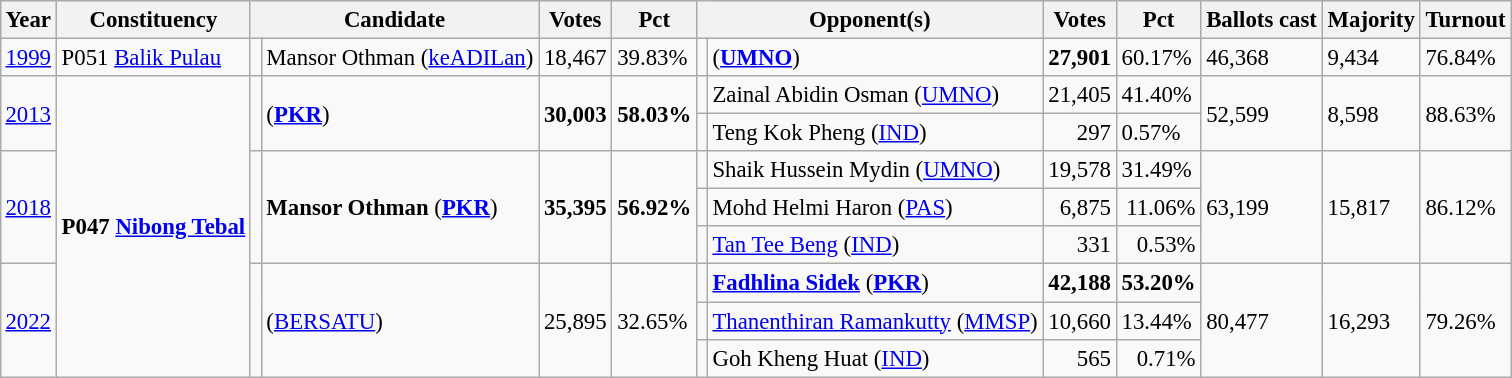<table class="wikitable" style="margin:0.5em ; font-size:95%">
<tr>
<th>Year</th>
<th>Constituency</th>
<th colspan=2>Candidate</th>
<th>Votes</th>
<th>Pct</th>
<th colspan=2>Opponent(s)</th>
<th>Votes</th>
<th>Pct</th>
<th>Ballots cast</th>
<th>Majority</th>
<th>Turnout</th>
</tr>
<tr>
<td><a href='#'>1999</a></td>
<td>P051 <a href='#'>Balik Pulau</a></td>
<td></td>
<td>Mansor Othman (<a href='#'>keADILan</a>)</td>
<td align=right>18,467</td>
<td>39.83%</td>
<td></td>
<td> (<a href='#'><strong>UMNO</strong></a>)</td>
<td align=right><strong>27,901</strong></td>
<td>60.17%</td>
<td>46,368</td>
<td>9,434</td>
<td>76.84%</td>
</tr>
<tr>
<td rowspan="2"><a href='#'>2013</a></td>
<td rowspan="8"><strong>P047 <a href='#'>Nibong Tebal</a></strong></td>
<td rowspan="2" ></td>
<td rowspan="2"><strong></strong> (<a href='#'><strong>PKR</strong></a>)</td>
<td rowspan="2" align=right><strong>30,003</strong></td>
<td rowspan="2"><strong>58.03%</strong></td>
<td></td>
<td>Zainal Abidin Osman (<a href='#'>UMNO</a>)</td>
<td align=right>21,405</td>
<td>41.40%</td>
<td rowspan="2">52,599</td>
<td rowspan="2">8,598</td>
<td rowspan="2">88.63%</td>
</tr>
<tr>
<td></td>
<td>Teng Kok Pheng (<a href='#'>IND</a>)</td>
<td align=right>297</td>
<td alogn=right>0.57%</td>
</tr>
<tr>
<td rowspan="3"><a href='#'>2018</a></td>
<td rowspan="3" ></td>
<td rowspan="3"><strong>Mansor Othman</strong> (<a href='#'><strong>PKR</strong></a>)</td>
<td rowspan="3" align=right><strong>35,395</strong></td>
<td rowspan="3"><strong>56.92%</strong></td>
<td></td>
<td>Shaik Hussein Mydin (<a href='#'>UMNO</a>)</td>
<td align=right>19,578</td>
<td>31.49%</td>
<td rowspan="3">63,199</td>
<td rowspan="3">15,817</td>
<td rowspan="3">86.12%</td>
</tr>
<tr>
<td></td>
<td>Mohd Helmi Haron (<a href='#'>PAS</a>)</td>
<td align=right>6,875</td>
<td align=right>11.06%</td>
</tr>
<tr>
<td></td>
<td><a href='#'>Tan Tee Beng</a> (<a href='#'>IND</a>)</td>
<td align=right>331</td>
<td align=right>0.53%</td>
</tr>
<tr>
<td rowspan=3><a href='#'>2022</a></td>
<td rowspan=3 bgcolor=></td>
<td rowspan=3> (<a href='#'>BERSATU</a>)</td>
<td rowspan=3 align="right">25,895</td>
<td rowspan=3>32.65%</td>
<td></td>
<td><strong><a href='#'>Fadhlina Sidek</a></strong> (<a href='#'><strong>PKR</strong></a>)</td>
<td align="right"><strong>42,188</strong></td>
<td><strong>53.20%</strong></td>
<td rowspan=3>80,477</td>
<td rowspan=3>16,293</td>
<td rowspan=3>79.26%</td>
</tr>
<tr>
<td></td>
<td><a href='#'>Thanenthiran Ramankutty</a> (<a href='#'>MMSP</a>)</td>
<td align="right">10,660</td>
<td>13.44%</td>
</tr>
<tr>
<td></td>
<td>Goh Kheng Huat (<a href='#'>IND</a>)</td>
<td align="right">565</td>
<td align=right>0.71%</td>
</tr>
</table>
